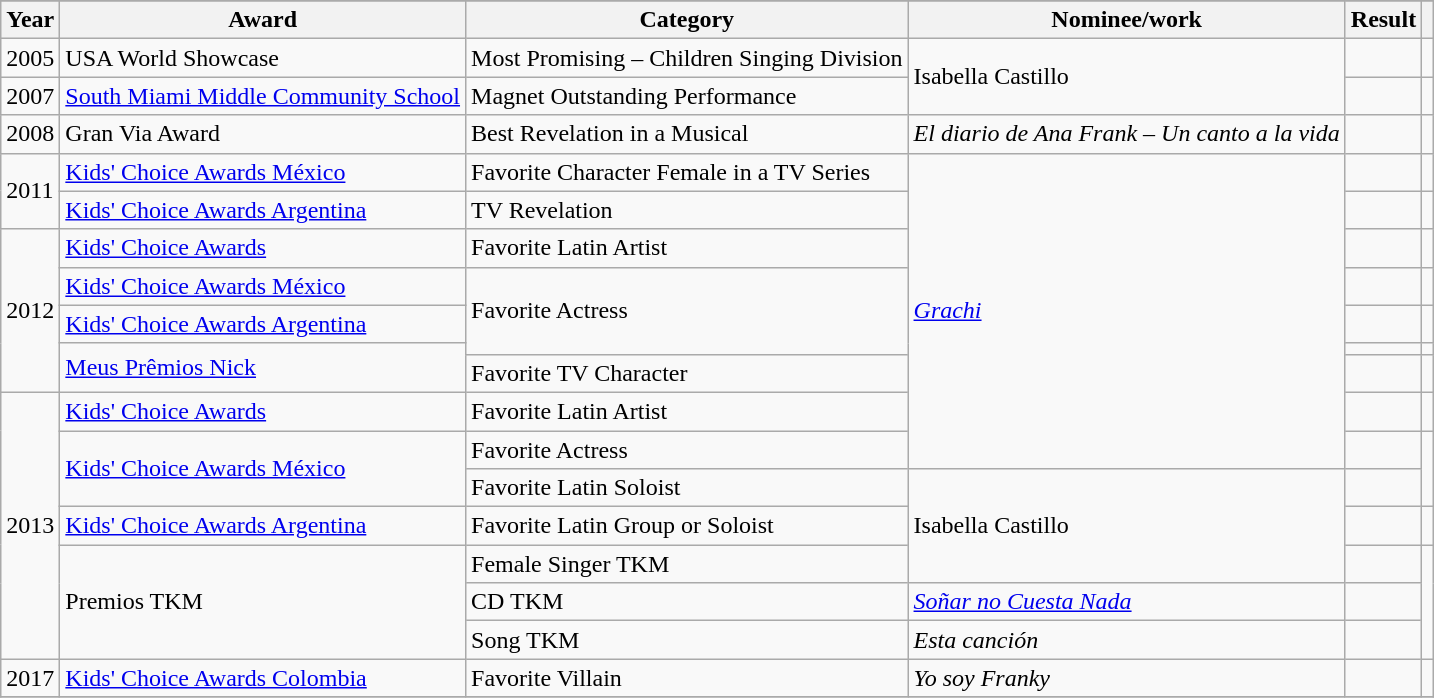<table class="wikitable sortable plainrowheaders">
<tr style="background:#ccc; text-align:center;">
</tr>
<tr>
<th scope="col">Year</th>
<th scope="col">Award</th>
<th scope="col">Category</th>
<th scope="col">Nominee/work</th>
<th scope="col">Result</th>
<th scope="col" class="unsortable"></th>
</tr>
<tr>
<td>2005</td>
<td>USA World Showcase</td>
<td>Most Promising – Children Singing Division</td>
<td rowspan=2>Isabella Castillo</td>
<td></td>
<td style="text-align:center;"></td>
</tr>
<tr>
<td>2007</td>
<td><a href='#'>South Miami Middle Community School</a></td>
<td>Magnet Outstanding Performance</td>
<td></td>
<td style="text-align:center;"></td>
</tr>
<tr>
<td>2008</td>
<td>Gran Via Award</td>
<td>Best Revelation in a Musical</td>
<td><em>El diario de Ana Frank – Un canto a la vida</em></td>
<td></td>
<td style="text-align:center;"></td>
</tr>
<tr>
<td rowspan="2">2011</td>
<td><a href='#'>Kids' Choice Awards México</a></td>
<td>Favorite Character Female in a TV Series</td>
<td rowspan="9"><em><a href='#'>Grachi</a></em></td>
<td></td>
<td style="text-align:center;"></td>
</tr>
<tr>
<td><a href='#'>Kids' Choice Awards Argentina</a></td>
<td>TV Revelation</td>
<td></td>
<td style="text-align:center;"></td>
</tr>
<tr>
<td rowspan="5">2012</td>
<td><a href='#'>Kids' Choice Awards</a></td>
<td>Favorite Latin Artist</td>
<td></td>
<td style="text-align:center;"></td>
</tr>
<tr>
<td><a href='#'>Kids' Choice Awards México</a></td>
<td rowspan="3">Favorite Actress</td>
<td></td>
<td style="text-align:center;"></td>
</tr>
<tr>
<td><a href='#'>Kids' Choice Awards Argentina</a></td>
<td></td>
<td style="text-align:center;"></td>
</tr>
<tr>
<td rowspan="2"><a href='#'>Meus Prêmios Nick</a></td>
<td></td>
<td style="text-align:center;"></td>
</tr>
<tr>
<td>Favorite TV Character</td>
<td></td>
<td style="text-align:center;"></td>
</tr>
<tr>
<td rowspan="7">2013</td>
<td><a href='#'>Kids' Choice Awards</a></td>
<td>Favorite Latin Artist</td>
<td></td>
<td style="text-align:center;"></td>
</tr>
<tr>
<td rowspan="2"><a href='#'>Kids' Choice Awards México</a></td>
<td>Favorite Actress</td>
<td></td>
<td style="text-align:center;" rowspan=2></td>
</tr>
<tr>
<td>Favorite Latin Soloist</td>
<td rowspan=3>Isabella Castillo</td>
<td></td>
</tr>
<tr>
<td><a href='#'>Kids' Choice Awards Argentina</a></td>
<td>Favorite Latin Group or Soloist</td>
<td></td>
<td style="text-align:center;"></td>
</tr>
<tr>
<td rowspan="3">Premios TKM</td>
<td>Female Singer TKM</td>
<td></td>
<td style="text-align:center;" rowspan=3></td>
</tr>
<tr>
<td>CD TKM</td>
<td><em><a href='#'>Soñar no Cuesta Nada</a></em></td>
<td></td>
</tr>
<tr>
<td>Song TKM</td>
<td><em>Esta canción</em></td>
<td></td>
</tr>
<tr>
<td>2017</td>
<td><a href='#'>Kids' Choice Awards Colombia</a></td>
<td>Favorite Villain</td>
<td><em>Yo soy Franky</em></td>
<td></td>
<td style="text-align:center;"></td>
</tr>
<tr>
</tr>
</table>
